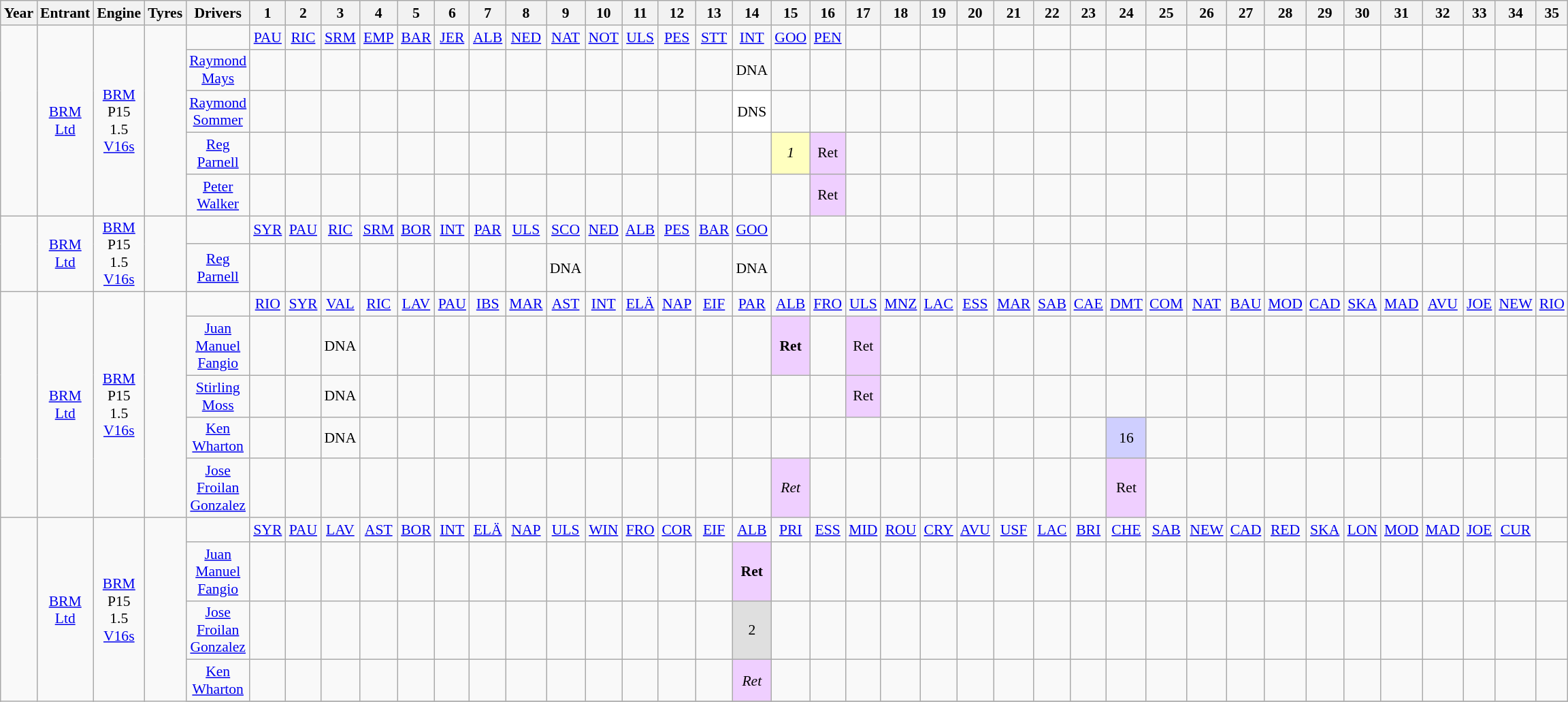<table class="wikitable" style="text-align:center; font-size:90%">
<tr>
<th>Year</th>
<th>Entrant</th>
<th>Engine</th>
<th>Tyres</th>
<th>Drivers</th>
<th>1</th>
<th>2</th>
<th>3</th>
<th>4</th>
<th>5</th>
<th>6</th>
<th>7</th>
<th>8</th>
<th>9</th>
<th>10</th>
<th>11</th>
<th>12</th>
<th>13</th>
<th>14</th>
<th>15</th>
<th>16</th>
<th>17</th>
<th>18</th>
<th>19</th>
<th>20</th>
<th>21</th>
<th>22</th>
<th>23</th>
<th>24</th>
<th>25</th>
<th>26</th>
<th>27</th>
<th>28</th>
<th>29</th>
<th>30</th>
<th>31</th>
<th>32</th>
<th>33</th>
<th>34</th>
<th>35</th>
</tr>
<tr>
<td rowspan="5"></td>
<td rowspan="5"><a href='#'>BRM Ltd</a></td>
<td rowspan="5"><a href='#'>BRM</a> P15 1.5 <a href='#'>V16</a><a href='#'>s</a></td>
<td rowspan="5"></td>
<td></td>
<td><a href='#'>PAU</a></td>
<td><a href='#'>RIC</a></td>
<td><a href='#'>SRM</a></td>
<td><a href='#'>EMP</a></td>
<td><a href='#'>BAR</a></td>
<td><a href='#'>JER</a></td>
<td><a href='#'>ALB</a></td>
<td><a href='#'>NED</a></td>
<td><a href='#'>NAT</a></td>
<td><a href='#'>NOT</a></td>
<td><a href='#'>ULS</a></td>
<td><a href='#'>PES</a></td>
<td><a href='#'>STT</a></td>
<td><a href='#'>INT</a></td>
<td><a href='#'>GOO</a></td>
<td><a href='#'>PEN</a></td>
<td></td>
<td></td>
<td></td>
<td></td>
<td></td>
<td></td>
<td></td>
<td></td>
<td></td>
<td></td>
<td></td>
<td></td>
<td></td>
<td></td>
<td></td>
<td></td>
<td></td>
<td></td>
<td></td>
</tr>
<tr>
<td><a href='#'>Raymond Mays</a></td>
<td></td>
<td></td>
<td></td>
<td></td>
<td></td>
<td></td>
<td></td>
<td></td>
<td></td>
<td></td>
<td></td>
<td></td>
<td></td>
<td>DNA</td>
<td></td>
<td></td>
<td></td>
<td></td>
<td></td>
<td></td>
<td></td>
<td></td>
<td></td>
<td></td>
<td></td>
<td></td>
<td></td>
<td></td>
<td></td>
<td></td>
<td></td>
<td></td>
<td></td>
<td></td>
<td></td>
</tr>
<tr>
<td><a href='#'>Raymond Sommer</a></td>
<td></td>
<td></td>
<td></td>
<td></td>
<td></td>
<td></td>
<td></td>
<td></td>
<td></td>
<td></td>
<td></td>
<td></td>
<td></td>
<td style="background:#FFFFFF;">DNS</td>
<td></td>
<td></td>
<td></td>
<td></td>
<td></td>
<td></td>
<td></td>
<td></td>
<td></td>
<td></td>
<td></td>
<td></td>
<td></td>
<td></td>
<td></td>
<td></td>
<td></td>
<td></td>
<td></td>
<td></td>
<td></td>
</tr>
<tr>
<td><a href='#'>Reg Parnell</a></td>
<td></td>
<td></td>
<td></td>
<td></td>
<td></td>
<td></td>
<td></td>
<td></td>
<td></td>
<td></td>
<td></td>
<td></td>
<td></td>
<td></td>
<td style="background:#FFFFBF;"><em>1</em></td>
<td style="background:#EFCFFF;">Ret</td>
<td></td>
<td></td>
<td></td>
<td></td>
<td></td>
<td></td>
<td></td>
<td></td>
<td></td>
<td></td>
<td></td>
<td></td>
<td></td>
<td></td>
<td></td>
<td></td>
<td></td>
<td></td>
<td></td>
</tr>
<tr>
<td><a href='#'>Peter Walker</a></td>
<td></td>
<td></td>
<td></td>
<td></td>
<td></td>
<td></td>
<td></td>
<td></td>
<td></td>
<td></td>
<td></td>
<td></td>
<td></td>
<td></td>
<td></td>
<td style="background:#EFCFFF;">Ret</td>
<td></td>
<td></td>
<td></td>
<td></td>
<td></td>
<td></td>
<td></td>
<td></td>
<td></td>
<td></td>
<td></td>
<td></td>
<td></td>
<td></td>
<td></td>
<td></td>
<td></td>
<td></td>
<td></td>
</tr>
<tr>
<td rowspan="2"></td>
<td rowspan="2"><a href='#'>BRM Ltd</a></td>
<td rowspan="2"><a href='#'>BRM</a> P15 1.5 <a href='#'>V16</a><a href='#'>s</a></td>
<td rowspan="2"></td>
<td></td>
<td><a href='#'>SYR</a></td>
<td><a href='#'>PAU</a></td>
<td><a href='#'>RIC</a></td>
<td><a href='#'>SRM</a></td>
<td><a href='#'>BOR</a></td>
<td><a href='#'>INT</a></td>
<td><a href='#'>PAR</a></td>
<td><a href='#'>ULS</a></td>
<td><a href='#'>SCO</a></td>
<td><a href='#'>NED</a></td>
<td><a href='#'>ALB</a></td>
<td><a href='#'>PES</a></td>
<td><a href='#'>BAR</a></td>
<td><a href='#'>GOO</a></td>
<td></td>
<td></td>
<td></td>
<td></td>
<td></td>
<td></td>
<td></td>
<td></td>
<td></td>
<td></td>
<td></td>
<td></td>
<td></td>
<td></td>
<td></td>
<td></td>
<td></td>
<td></td>
<td></td>
<td></td>
<td></td>
</tr>
<tr>
<td><a href='#'>Reg Parnell</a></td>
<td></td>
<td></td>
<td></td>
<td></td>
<td></td>
<td></td>
<td></td>
<td></td>
<td>DNA</td>
<td></td>
<td></td>
<td></td>
<td></td>
<td>DNA</td>
<td></td>
<td></td>
<td></td>
<td></td>
<td></td>
<td></td>
<td></td>
<td></td>
<td></td>
<td></td>
<td></td>
<td></td>
<td></td>
<td></td>
<td></td>
<td></td>
<td></td>
<td></td>
<td></td>
<td></td>
<td></td>
</tr>
<tr>
<td rowspan="5"></td>
<td rowspan="5"><a href='#'>BRM Ltd</a></td>
<td rowspan="5"><a href='#'>BRM</a> P15 1.5 <a href='#'>V16</a><a href='#'>s</a></td>
<td rowspan="5"></td>
<td></td>
<td><a href='#'>RIO</a></td>
<td><a href='#'>SYR</a></td>
<td><a href='#'>VAL</a></td>
<td><a href='#'>RIC</a></td>
<td><a href='#'>LAV</a></td>
<td><a href='#'>PAU</a></td>
<td><a href='#'>IBS</a></td>
<td><a href='#'>MAR</a></td>
<td><a href='#'>AST</a></td>
<td><a href='#'>INT</a></td>
<td><a href='#'>ELÄ</a></td>
<td><a href='#'>NAP</a></td>
<td><a href='#'>EIF</a></td>
<td><a href='#'>PAR</a></td>
<td><a href='#'>ALB</a></td>
<td><a href='#'>FRO</a></td>
<td><a href='#'>ULS</a></td>
<td><a href='#'>MNZ</a></td>
<td><a href='#'>LAC</a></td>
<td><a href='#'>ESS</a></td>
<td><a href='#'>MAR</a></td>
<td><a href='#'>SAB</a></td>
<td><a href='#'>CAE</a></td>
<td><a href='#'>DMT</a></td>
<td><a href='#'>COM</a></td>
<td><a href='#'>NAT</a></td>
<td><a href='#'>BAU</a></td>
<td><a href='#'>MOD</a></td>
<td><a href='#'>CAD</a></td>
<td><a href='#'>SKA</a></td>
<td><a href='#'>MAD</a></td>
<td><a href='#'>AVU</a></td>
<td><a href='#'>JOE</a></td>
<td><a href='#'>NEW</a></td>
<td><a href='#'>RIO</a></td>
</tr>
<tr>
<td><a href='#'>Juan Manuel Fangio</a></td>
<td></td>
<td></td>
<td>DNA</td>
<td></td>
<td></td>
<td></td>
<td></td>
<td></td>
<td></td>
<td></td>
<td></td>
<td></td>
<td></td>
<td></td>
<td style="background:#EFCFFF;"><strong>Ret</strong></td>
<td></td>
<td style="background:#EFCFFF;">Ret</td>
<td></td>
<td></td>
<td></td>
<td></td>
<td></td>
<td></td>
<td></td>
<td></td>
<td></td>
<td></td>
<td></td>
<td></td>
<td></td>
<td></td>
<td></td>
<td></td>
<td></td>
<td></td>
</tr>
<tr>
<td><a href='#'>Stirling Moss</a></td>
<td></td>
<td></td>
<td>DNA</td>
<td></td>
<td></td>
<td></td>
<td></td>
<td></td>
<td></td>
<td></td>
<td></td>
<td></td>
<td></td>
<td></td>
<td></td>
<td></td>
<td style="background:#EFCFFF;">Ret</td>
<td></td>
<td></td>
<td></td>
<td></td>
<td></td>
<td></td>
<td></td>
<td></td>
<td></td>
<td></td>
<td></td>
<td></td>
<td></td>
<td></td>
<td></td>
<td></td>
<td></td>
<td></td>
</tr>
<tr>
<td><a href='#'>Ken Wharton</a></td>
<td></td>
<td></td>
<td>DNA</td>
<td></td>
<td></td>
<td></td>
<td></td>
<td></td>
<td></td>
<td></td>
<td></td>
<td></td>
<td></td>
<td></td>
<td></td>
<td></td>
<td></td>
<td></td>
<td></td>
<td></td>
<td></td>
<td></td>
<td></td>
<td style="background:#CFCFFF;">16</td>
<td></td>
<td></td>
<td></td>
<td></td>
<td></td>
<td></td>
<td></td>
<td></td>
<td></td>
<td></td>
<td></td>
</tr>
<tr>
<td><a href='#'>Jose Froilan Gonzalez</a></td>
<td></td>
<td></td>
<td></td>
<td></td>
<td></td>
<td></td>
<td></td>
<td></td>
<td></td>
<td></td>
<td></td>
<td></td>
<td></td>
<td></td>
<td style="background:#EFCFFF;"><em>Ret</em></td>
<td></td>
<td></td>
<td></td>
<td></td>
<td></td>
<td></td>
<td></td>
<td></td>
<td style="background:#EFCFFF;">Ret</td>
<td></td>
<td></td>
<td></td>
<td></td>
<td></td>
<td></td>
<td></td>
<td></td>
<td></td>
<td></td>
<td></td>
</tr>
<tr>
<td rowspan="6"></td>
<td rowspan="6"><a href='#'>BRM Ltd</a></td>
<td rowspan="6"><a href='#'>BRM</a> P15 1.5 <a href='#'>V16</a><a href='#'>s</a></td>
<td rowspan="6"></td>
<td></td>
<td><a href='#'>SYR</a></td>
<td><a href='#'>PAU</a></td>
<td><a href='#'>LAV</a></td>
<td><a href='#'>AST</a></td>
<td><a href='#'>BOR</a></td>
<td><a href='#'>INT</a></td>
<td><a href='#'>ELÄ</a></td>
<td><a href='#'>NAP</a></td>
<td><a href='#'>ULS</a></td>
<td><a href='#'>WIN</a></td>
<td><a href='#'>FRO</a></td>
<td><a href='#'>COR</a></td>
<td><a href='#'>EIF</a></td>
<td><a href='#'>ALB</a></td>
<td><a href='#'>PRI</a></td>
<td><a href='#'>ESS</a></td>
<td><a href='#'>MID</a></td>
<td><a href='#'>ROU</a></td>
<td><a href='#'>CRY</a></td>
<td><a href='#'>AVU</a></td>
<td><a href='#'>USF</a></td>
<td><a href='#'>LAC</a></td>
<td><a href='#'>BRI</a></td>
<td><a href='#'>CHE</a></td>
<td><a href='#'>SAB</a></td>
<td><a href='#'>NEW</a></td>
<td><a href='#'>CAD</a></td>
<td><a href='#'>RED</a></td>
<td><a href='#'>SKA</a></td>
<td><a href='#'>LON</a></td>
<td><a href='#'>MOD</a></td>
<td><a href='#'>MAD</a></td>
<td><a href='#'>JOE</a></td>
<td><a href='#'>CUR</a></td>
</tr>
<tr>
<td><a href='#'>Juan Manuel Fangio</a></td>
<td></td>
<td></td>
<td></td>
<td></td>
<td></td>
<td></td>
<td></td>
<td></td>
<td></td>
<td></td>
<td></td>
<td></td>
<td></td>
<td style="background:#EFCFFF;"><strong>Ret</strong></td>
<td></td>
<td></td>
<td></td>
<td></td>
<td></td>
<td></td>
<td></td>
<td></td>
<td></td>
<td></td>
<td></td>
<td></td>
<td></td>
<td></td>
<td></td>
<td></td>
<td></td>
<td></td>
<td></td>
<td></td>
<td></td>
</tr>
<tr>
<td><a href='#'>Jose Froilan Gonzalez</a></td>
<td></td>
<td></td>
<td></td>
<td></td>
<td></td>
<td></td>
<td></td>
<td></td>
<td></td>
<td></td>
<td></td>
<td></td>
<td></td>
<td style="background:#DFDFDF;">2</td>
<td></td>
<td></td>
<td></td>
<td></td>
<td></td>
<td></td>
<td></td>
<td></td>
<td></td>
<td></td>
<td></td>
<td></td>
<td></td>
<td></td>
<td></td>
<td></td>
<td></td>
<td></td>
<td></td>
<td></td>
<td></td>
</tr>
<tr>
<td><a href='#'>Ken Wharton</a></td>
<td></td>
<td></td>
<td></td>
<td></td>
<td></td>
<td></td>
<td></td>
<td></td>
<td></td>
<td></td>
<td></td>
<td></td>
<td></td>
<td style="background:#EFCFFF;"><em>Ret</em></td>
<td></td>
<td></td>
<td></td>
<td></td>
<td></td>
<td></td>
<td></td>
<td></td>
<td></td>
<td></td>
<td></td>
<td></td>
<td></td>
<td></td>
<td></td>
<td></td>
<td></td>
<td></td>
<td></td>
<td></td>
<td></td>
</tr>
<tr>
</tr>
</table>
